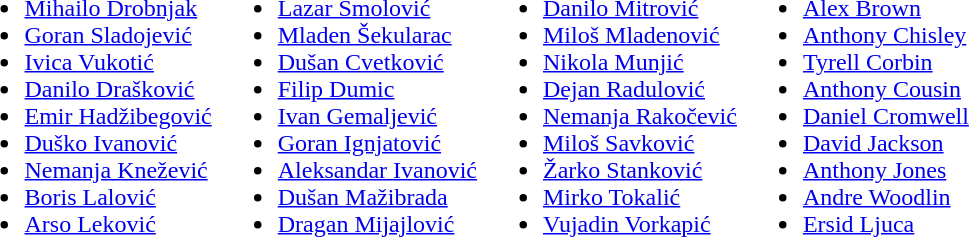<table class="vatop">
<tr>
<td><br><ul><li> <a href='#'>Mihailo Drobnjak</a></li><li> <a href='#'>Goran Sladojević</a></li><li> <a href='#'>Ivica Vukotić</a></li><li> <a href='#'>Danilo Drašković</a></li><li> <a href='#'>Emir Hadžibegović</a></li><li> <a href='#'>Duško Ivanović</a></li><li> <a href='#'>Nemanja Knežević</a></li><li> <a href='#'>Boris Lalović</a></li><li> <a href='#'>Arso Leković</a></li></ul></td>
<td><br><ul><li> <a href='#'>Lazar Smolović</a></li><li> <a href='#'>Mladen Šekularac</a></li><li> <a href='#'>Dušan Cvetković</a></li><li> <a href='#'>Filip Dumic</a></li><li> <a href='#'>Ivan Gemaljević</a></li><li> <a href='#'>Goran Ignjatović</a></li><li> <a href='#'>Aleksandar Ivanović</a></li><li> <a href='#'>Dušan Mažibrada</a></li><li> <a href='#'>Dragan Mijajlović</a></li></ul></td>
<td><br><ul><li> <a href='#'>Danilo Mitrović</a></li><li>  <a href='#'>Miloš Mladenović</a></li><li> <a href='#'>Nikola Munjić</a></li><li> <a href='#'>Dejan Radulović</a></li><li> <a href='#'>Nemanja Rakočević</a></li><li> <a href='#'>Miloš Savković</a></li><li> <a href='#'>Žarko Stanković</a></li><li> <a href='#'>Mirko Tokalić</a></li><li> <a href='#'>Vujadin Vorkapić</a></li></ul></td>
<td><br><ul><li> <a href='#'>Alex Brown</a></li><li> <a href='#'>Anthony Chisley</a></li><li> <a href='#'>Tyrell Corbin</a></li><li> <a href='#'>Anthony Cousin</a></li><li> <a href='#'>Daniel Cromwell</a></li><li> <a href='#'>David Jackson</a></li><li> <a href='#'>Anthony Jones</a></li><li> <a href='#'>Andre Woodlin</a></li><li>  <a href='#'>Ersid Ljuca</a></li></ul></td>
</tr>
</table>
